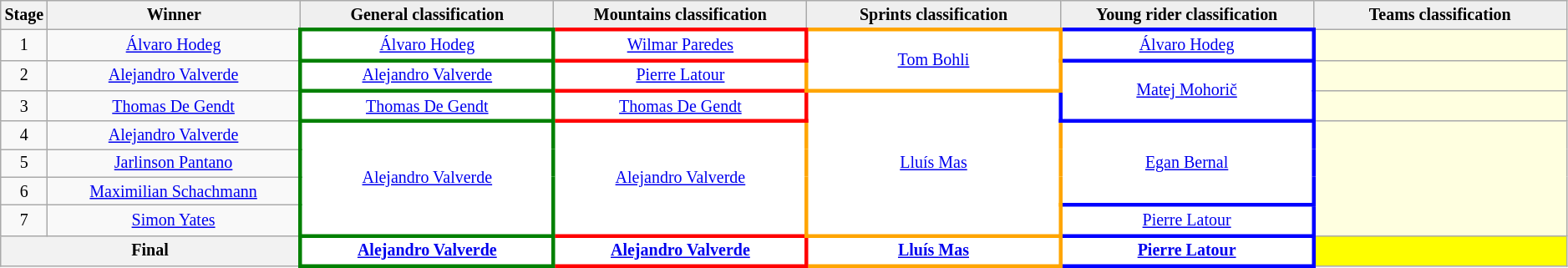<table class="wikitable" style="text-align: center; font-size:smaller;">
<tr>
<th style="width:1%;">Stage</th>
<th style="width:16.5%;">Winner</th>
<th style="background:#efefef; width:16.5%;">General classification<br></th>
<th style="background:#efefef; width:16.5%;">Mountains classification<br></th>
<th style="background:#efefef; width:16.5%;">Sprints classification<br></th>
<th style="background:#efefef; width:16.5%;">Young rider classification<br></th>
<th style="background:#efefef; width:16.5%;">Teams classification</th>
</tr>
<tr>
<td>1</td>
<td><a href='#'>Álvaro Hodeg</a></td>
<td style="background:white; border:3px solid green;"><a href='#'>Álvaro Hodeg</a></td>
<td style="background:white; border:3px solid red;"><a href='#'>Wilmar Paredes</a></td>
<td style="background:white; border:3px solid orange;" rowspan=2><a href='#'>Tom Bohli</a></td>
<td style="background:white; border:3px solid blue;"><a href='#'>Álvaro Hodeg</a></td>
<td style="background:lightyellow;"></td>
</tr>
<tr>
<td>2</td>
<td><a href='#'>Alejandro Valverde</a></td>
<td style="background:white; border:3px solid green;"><a href='#'>Alejandro Valverde</a></td>
<td style="background:white; border:3px solid red;"><a href='#'>Pierre Latour</a></td>
<td style="background:white; border:3px solid blue;" rowspan=2><a href='#'>Matej Mohorič</a></td>
<td style="background:lightyellow;"></td>
</tr>
<tr>
<td>3</td>
<td><a href='#'>Thomas De Gendt</a></td>
<td style="background:white; border:3px solid green;"><a href='#'>Thomas De Gendt</a></td>
<td style="background:white; border:3px solid red;"><a href='#'>Thomas De Gendt</a></td>
<td style="background:white; border:3px solid orange;" rowspan=5><a href='#'>Lluís Mas</a></td>
<td style="background:lightyellow;"></td>
</tr>
<tr>
<td>4</td>
<td><a href='#'>Alejandro Valverde</a></td>
<td style="background:white; border:3px solid green;" rowspan=4><a href='#'>Alejandro Valverde</a></td>
<td style="background:white; border:3px solid red;" rowspan=4><a href='#'>Alejandro Valverde</a></td>
<td style="background:white; border:3px solid blue;" rowspan=3><a href='#'>Egan Bernal</a></td>
<td style="background:lightyellow;" rowspan=4></td>
</tr>
<tr>
<td>5</td>
<td><a href='#'>Jarlinson Pantano</a></td>
</tr>
<tr>
<td>6</td>
<td><a href='#'>Maximilian Schachmann</a></td>
</tr>
<tr>
<td>7</td>
<td><a href='#'>Simon Yates</a></td>
<td style="background:white; border:3px solid blue;"><a href='#'>Pierre Latour</a></td>
</tr>
<tr>
<th colspan=2>Final</th>
<th style="background:white; border:3px solid green;"><a href='#'>Alejandro Valverde</a></th>
<th style="background:white; border:3px solid red;"><a href='#'>Alejandro Valverde</a></th>
<th style="background:white; border:3px solid orange;"><a href='#'>Lluís Mas</a></th>
<th style="background:white; border:3px solid blue;"><a href='#'>Pierre Latour</a></th>
<th style="background:yellow;"></th>
</tr>
</table>
